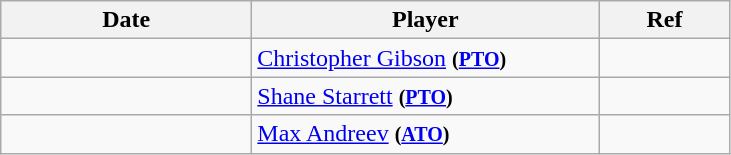<table class="wikitable">
<tr>
<th style="width: 10em;">Date</th>
<th style="width: 14em;">Player</th>
<th style="width: 5em;">Ref</th>
</tr>
<tr>
<td></td>
<td><a href='#'>Christopher Gibson</a> <small><strong>(<a href='#'>PTO</a>)</strong></small></td>
<td></td>
</tr>
<tr>
<td></td>
<td><a href='#'>Shane Starrett</a> <small><strong>(<a href='#'>PTO</a>)</strong></small></td>
<td></td>
</tr>
<tr>
<td></td>
<td><a href='#'>Max Andreev</a> <small><strong>(<a href='#'>ATO</a>)</strong></small></td>
<td></td>
</tr>
</table>
